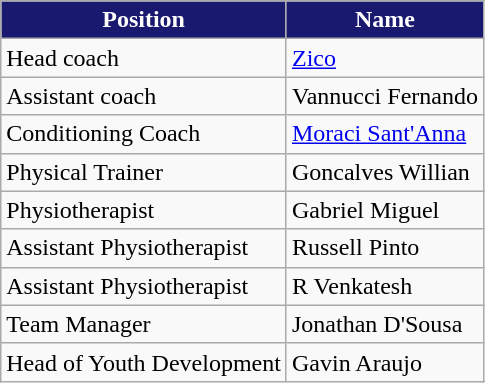<table class="wikitable">
<tr>
<th colspan=1 style="background:Midnightblue; color:white; text-align:center;">Position</th>
<th colspan=1 style="background:Midnightblue; color:white; text-align:center;">Name</th>
</tr>
<tr>
<td>Head coach</td>
<td> <a href='#'>Zico</a></td>
</tr>
<tr>
<td>Assistant coach</td>
<td> Vannucci Fernando</td>
</tr>
<tr>
<td>Conditioning Coach</td>
<td> <a href='#'>Moraci Sant'Anna</a></td>
</tr>
<tr>
<td>Physical Trainer</td>
<td> Goncalves Willian</td>
</tr>
<tr>
<td>Physiotherapist</td>
<td> Gabriel Miguel</td>
</tr>
<tr>
<td>Assistant Physiotherapist</td>
<td> Russell Pinto</td>
</tr>
<tr>
<td>Assistant Physiotherapist</td>
<td> R Venkatesh</td>
</tr>
<tr>
<td>Team Manager</td>
<td> Jonathan D'Sousa</td>
</tr>
<tr>
<td>Head of Youth Development</td>
<td> Gavin Araujo</td>
</tr>
</table>
